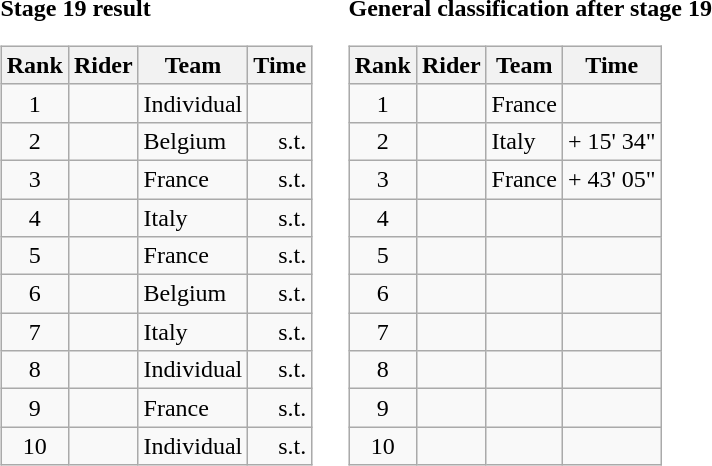<table>
<tr>
<td><strong>Stage 19 result</strong><br><table class="wikitable">
<tr>
<th scope="col">Rank</th>
<th scope="col">Rider</th>
<th scope="col">Team</th>
<th scope="col">Time</th>
</tr>
<tr>
<td style="text-align:center;">1</td>
<td></td>
<td>Individual</td>
<td style="text-align:right;"></td>
</tr>
<tr>
<td style="text-align:center;">2</td>
<td></td>
<td>Belgium</td>
<td style="text-align:right;">s.t.</td>
</tr>
<tr>
<td style="text-align:center;">3</td>
<td></td>
<td>France</td>
<td style="text-align:right;">s.t.</td>
</tr>
<tr>
<td style="text-align:center;">4</td>
<td></td>
<td>Italy</td>
<td style="text-align:right;">s.t.</td>
</tr>
<tr>
<td style="text-align:center;">5</td>
<td></td>
<td>France</td>
<td style="text-align:right;">s.t.</td>
</tr>
<tr>
<td style="text-align:center;">6</td>
<td></td>
<td>Belgium</td>
<td style="text-align:right;">s.t.</td>
</tr>
<tr>
<td style="text-align:center;">7</td>
<td></td>
<td>Italy</td>
<td style="text-align:right;">s.t.</td>
</tr>
<tr>
<td style="text-align:center;">8</td>
<td></td>
<td>Individual</td>
<td style="text-align:right;">s.t.</td>
</tr>
<tr>
<td style="text-align:center;">9</td>
<td></td>
<td>France</td>
<td style="text-align:right;">s.t.</td>
</tr>
<tr>
<td style="text-align:center;">10</td>
<td></td>
<td>Individual</td>
<td style="text-align:right;">s.t.</td>
</tr>
</table>
</td>
<td></td>
<td><strong>General classification after stage 19</strong><br><table class="wikitable">
<tr>
<th scope="col">Rank</th>
<th scope="col">Rider</th>
<th scope="col">Team</th>
<th scope="col">Time</th>
</tr>
<tr>
<td style="text-align:center;">1</td>
<td></td>
<td>France</td>
<td style="text-align:right;"></td>
</tr>
<tr>
<td style="text-align:center;">2</td>
<td></td>
<td>Italy</td>
<td style="text-align:right;">+ 15' 34"</td>
</tr>
<tr>
<td style="text-align:center;">3</td>
<td></td>
<td>France</td>
<td style="text-align:right;">+ 43' 05"</td>
</tr>
<tr>
<td style="text-align:center;">4</td>
<td></td>
<td></td>
<td></td>
</tr>
<tr>
<td style="text-align:center;">5</td>
<td></td>
<td></td>
<td></td>
</tr>
<tr>
<td style="text-align:center;">6</td>
<td></td>
<td></td>
<td></td>
</tr>
<tr>
<td style="text-align:center;">7</td>
<td></td>
<td></td>
<td></td>
</tr>
<tr>
<td style="text-align:center;">8</td>
<td></td>
<td></td>
<td></td>
</tr>
<tr>
<td style="text-align:center;">9</td>
<td></td>
<td></td>
<td></td>
</tr>
<tr>
<td style="text-align:center;">10</td>
<td></td>
<td></td>
<td></td>
</tr>
</table>
</td>
</tr>
</table>
